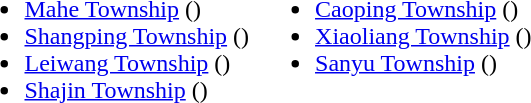<table>
<tr>
<td valign="top"><br><ul><li><a href='#'>Mahe Township</a> ()</li><li><a href='#'>Shangping Township</a> ()</li><li><a href='#'>Leiwang Township</a> ()</li><li><a href='#'>Shajin Township</a> ()</li></ul></td>
<td valign="top"><br><ul><li><a href='#'>Caoping Township</a> ()</li><li><a href='#'>Xiaoliang Township</a> ()</li><li><a href='#'>Sanyu Township</a> ()</li></ul></td>
</tr>
</table>
